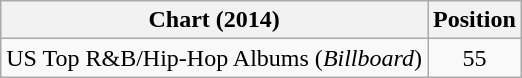<table class="wikitable">
<tr>
<th>Chart (2014)</th>
<th>Position</th>
</tr>
<tr>
<td>US Top R&B/Hip-Hop Albums (<em>Billboard</em>)</td>
<td style="text-align:center">55</td>
</tr>
</table>
